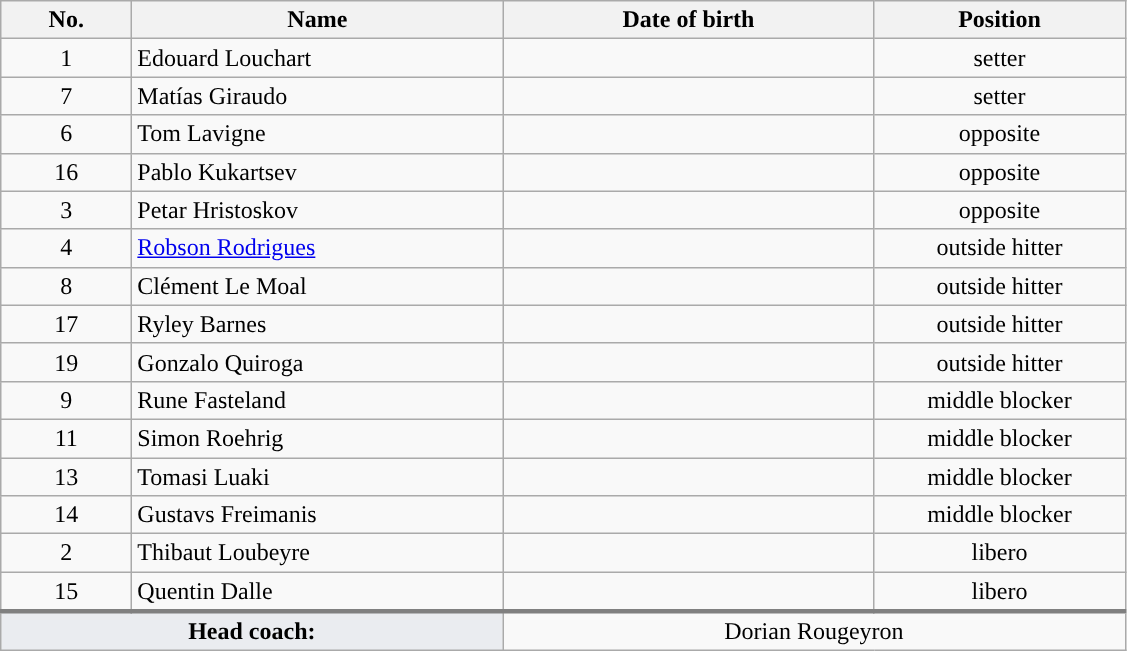<table class="wikitable sortable" style="font-size:100%; text-align:center;">
<tr>
<th style="width:5em">No.</th>
<th style="width:15em">Name</th>
<th style="width:15em">Date of birth</th>
<th style="width:10em">Position</th>
</tr>
<tr>
<td>1</td>
<td align=left> Edouard Louchart</td>
<td align=right></td>
<td>setter</td>
</tr>
<tr>
<td>7</td>
<td align=left> Matías Giraudo</td>
<td align=right></td>
<td>setter</td>
</tr>
<tr>
<td>6</td>
<td align=left> Tom Lavigne</td>
<td align=right></td>
<td>opposite</td>
</tr>
<tr>
<td>16</td>
<td align=left> Pablo Kukartsev</td>
<td align=right></td>
<td>opposite</td>
</tr>
<tr>
<td>3</td>
<td align=left> Petar Hristoskov</td>
<td align=right></td>
<td>opposite</td>
</tr>
<tr>
<td>4</td>
<td align=left> <a href='#'>Robson Rodrigues</a></td>
<td align=right></td>
<td>outside hitter</td>
</tr>
<tr>
<td>8</td>
<td align=left> Clément Le Moal</td>
<td align=right></td>
<td>outside hitter</td>
</tr>
<tr>
<td>17</td>
<td align=left> Ryley Barnes</td>
<td align=right></td>
<td>outside hitter</td>
</tr>
<tr>
<td>19</td>
<td align=left> Gonzalo Quiroga</td>
<td align=right></td>
<td>outside hitter</td>
</tr>
<tr>
<td>9</td>
<td align=left> Rune Fasteland</td>
<td align=right></td>
<td>middle blocker</td>
</tr>
<tr>
<td>11</td>
<td align=left> Simon Roehrig</td>
<td align=right></td>
<td>middle blocker</td>
</tr>
<tr>
<td>13</td>
<td align=left> Tomasi Luaki</td>
<td align=right></td>
<td>middle blocker</td>
</tr>
<tr>
<td>14</td>
<td align=left> Gustavs Freimanis</td>
<td align=right></td>
<td>middle blocker</td>
</tr>
<tr>
<td>2</td>
<td align=left> Thibaut Loubeyre</td>
<td align=right></td>
<td>libero</td>
</tr>
<tr>
<td>15</td>
<td align=left> Quentin Dalle</td>
<td align=right></td>
<td>libero</td>
</tr>
<tr class="sortbottom" style="border-top: 3px solid grey">
<td colspan=2 style="background:#EAECF0"><strong>Head coach:</strong></td>
<td colspan=3> Dorian Rougeyron</td>
</tr>
</table>
